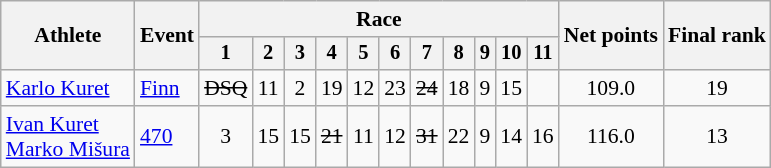<table class="wikitable" style="font-size:90%">
<tr>
<th rowspan="2">Athlete</th>
<th rowspan="2">Event</th>
<th colspan=11>Race</th>
<th rowspan=2>Net points</th>
<th rowspan=2>Final rank</th>
</tr>
<tr style="font-size:95%">
<th>1</th>
<th>2</th>
<th>3</th>
<th>4</th>
<th>5</th>
<th>6</th>
<th>7</th>
<th>8</th>
<th>9</th>
<th>10</th>
<th>11</th>
</tr>
<tr align=center>
<td align=left><a href='#'>Karlo Kuret</a></td>
<td align=left><a href='#'>Finn</a></td>
<td><s>DSQ</s></td>
<td>11</td>
<td>2</td>
<td>19</td>
<td>12</td>
<td>23</td>
<td><s>24</s></td>
<td>18</td>
<td>9</td>
<td>15</td>
<td></td>
<td>109.0</td>
<td>19</td>
</tr>
<tr align=center>
<td align=left><a href='#'>Ivan Kuret</a><br><a href='#'>Marko Mišura</a></td>
<td align=left><a href='#'>470</a></td>
<td>3</td>
<td>15</td>
<td>15</td>
<td><s>21</s></td>
<td>11</td>
<td>12</td>
<td><s>31</s></td>
<td>22</td>
<td>9</td>
<td>14</td>
<td>16</td>
<td>116.0</td>
<td>13</td>
</tr>
</table>
